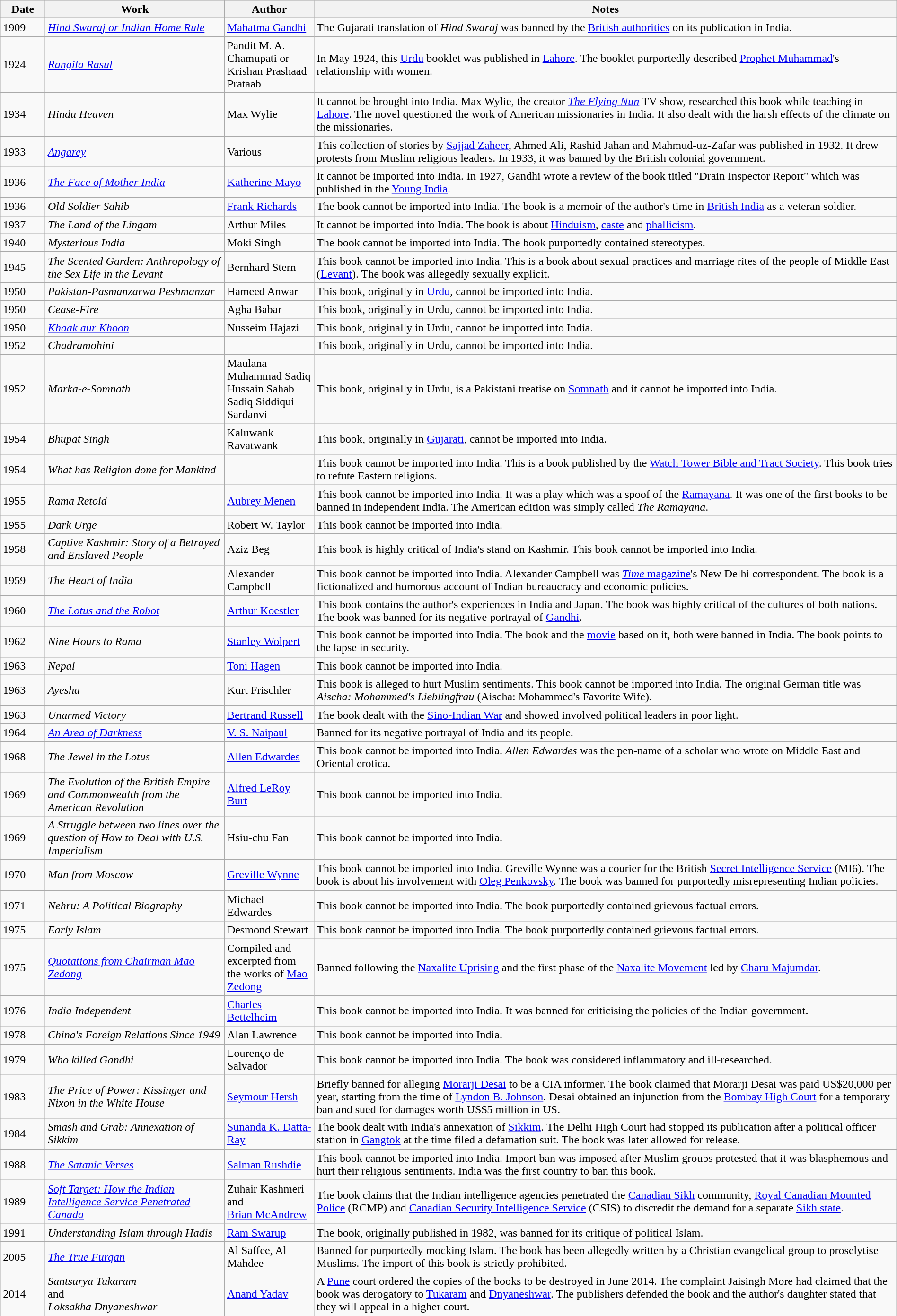<table class="sortable wikitable static-row-numbers" style="width:100%;">
<tr style="background:#CCCC;">
<th width="5%">Date</th>
<th width="20%">Work</th>
<th width="10%">Author</th>
<th class=unsortable>Notes</th>
</tr>
<tr>
<td>1909</td>
<td><em><a href='#'>Hind Swaraj or Indian Home Rule</a></em></td>
<td><a href='#'>Mahatma Gandhi</a></td>
<td>The Gujarati translation of <em>Hind Swaraj</em> was banned by the <a href='#'>British authorities</a> on its publication in India.</td>
</tr>
<tr>
<td>1924</td>
<td><em><a href='#'>Rangila Rasul</a></em></td>
<td>Pandit M. A. Chamupati or Krishan Prashaad Prataab</td>
<td>In May 1924, this <a href='#'>Urdu</a> booklet was published in <a href='#'>Lahore</a>. The booklet purportedly described <a href='#'>Prophet Muhammad</a>'s relationship with women.</td>
</tr>
<tr>
<td>1934</td>
<td><em>Hindu Heaven</em></td>
<td>Max Wylie</td>
<td>It cannot be brought into India. Max Wylie, the creator <em><a href='#'>The Flying Nun</a></em> TV show, researched this book while teaching in <a href='#'>Lahore</a>. The novel questioned the work of American missionaries in India. It also dealt with the harsh effects of the climate on the missionaries.</td>
</tr>
<tr>
<td>1933</td>
<td><em><a href='#'>Angarey</a></em></td>
<td>Various</td>
<td>This collection of stories by <a href='#'>Sajjad Zaheer</a>, Ahmed Ali, Rashid Jahan and Mahmud-uz-Zafar was published in 1932. It drew protests from Muslim religious leaders. In 1933, it was banned by the British colonial government.</td>
</tr>
<tr>
<td>1936</td>
<td><em><a href='#'>The Face of Mother India</a></em></td>
<td><a href='#'>Katherine Mayo</a></td>
<td>It cannot be imported into India. In 1927, Gandhi wrote a review of the book titled "Drain Inspector Report" which was published in the <a href='#'>Young India</a>.</td>
</tr>
<tr>
<td>1936</td>
<td><em>Old Soldier Sahib</em></td>
<td><a href='#'>Frank Richards</a></td>
<td>The book cannot be imported into India. The book is a memoir of the author's time in <a href='#'>British India</a> as a veteran soldier.</td>
</tr>
<tr>
<td>1937</td>
<td><em>The Land of the Lingam</em></td>
<td>Arthur Miles</td>
<td>It cannot be imported into India. The book is about <a href='#'>Hinduism</a>, <a href='#'>caste</a> and <a href='#'>phallicism</a>.</td>
</tr>
<tr>
<td>1940</td>
<td><em>Mysterious India</em></td>
<td>Moki Singh</td>
<td>The book cannot be imported into India. The book purportedly contained stereotypes.</td>
</tr>
<tr>
<td>1945</td>
<td><em>The Scented Garden: Anthropology of the Sex Life in the Levant</em></td>
<td>Bernhard Stern</td>
<td>This book cannot be imported into India. This is a book about sexual practices and marriage rites of the people of Middle East (<a href='#'>Levant</a>). The book was allegedly sexually explicit.</td>
</tr>
<tr>
<td>1950</td>
<td><em> Pakistan-Pasmanzarwa Peshmanzar</em></td>
<td>Hameed Anwar</td>
<td>This book, originally in <a href='#'>Urdu</a>, cannot be imported into India.</td>
</tr>
<tr>
<td>1950</td>
<td><em>Cease-Fire</em></td>
<td>Agha Babar</td>
<td>This book, originally in Urdu, cannot be imported into India.</td>
</tr>
<tr>
<td>1950</td>
<td><em><a href='#'>Khaak aur Khoon</a></em></td>
<td>Nusseim Hajazi</td>
<td>This book, originally in Urdu, cannot be imported into India.</td>
</tr>
<tr>
<td>1952</td>
<td><em> Chadramohini</em></td>
<td></td>
<td>This book, originally in Urdu, cannot be imported into India.</td>
</tr>
<tr>
<td>1952</td>
<td><em>Marka-e-Somnath</em></td>
<td>Maulana Muhammad Sadiq Hussain Sahab Sadiq Siddiqui Sardanvi</td>
<td>This book, originally in Urdu, is a Pakistani treatise on <a href='#'>Somnath</a> and it cannot be imported into India.</td>
</tr>
<tr>
<td>1954</td>
<td><em>Bhupat Singh</em></td>
<td>Kaluwank Ravatwank</td>
<td>This book, originally in <a href='#'>Gujarati</a>, cannot be imported into India.</td>
</tr>
<tr>
<td>1954</td>
<td><em>What has Religion done for Mankind</em></td>
<td></td>
<td>This book cannot be imported into India. This is a book published by the <a href='#'>Watch Tower Bible and Tract Society</a>. This book tries to refute Eastern religions.</td>
</tr>
<tr>
<td>1955</td>
<td><em>Rama Retold</em></td>
<td><a href='#'>Aubrey Menen</a></td>
<td>This book cannot be imported into India. It was a play which was a spoof of the <a href='#'>Ramayana</a>. It was one of the first books to be banned in independent India. The American edition was simply called <em>The Ramayana</em>.</td>
</tr>
<tr>
<td>1955</td>
<td><em>Dark Urge</em></td>
<td>Robert W. Taylor</td>
<td>This book cannot be imported into India.</td>
</tr>
<tr>
<td>1958</td>
<td><em>Captive Kashmir: Story of a Betrayed and Enslaved People</em></td>
<td>Aziz Beg</td>
<td>This book is highly critical of India's stand on Kashmir. This book cannot be imported into India.</td>
</tr>
<tr>
<td>1959</td>
<td><em>The Heart of India</em></td>
<td>Alexander Campbell</td>
<td>This book cannot be imported into India. Alexander Campbell was <a href='#'><em>Time</em> magazine</a>'s New Delhi correspondent. The book is a fictionalized and humorous account of Indian bureaucracy and economic policies.</td>
</tr>
<tr>
<td>1960</td>
<td><em><a href='#'>The Lotus and the Robot</a></em></td>
<td><a href='#'>Arthur Koestler</a></td>
<td>This book contains the author's experiences in India and Japan. The book was highly critical of the cultures of both nations. The book was banned for its negative portrayal of <a href='#'>Gandhi</a>.</td>
</tr>
<tr>
<td>1962</td>
<td><em>Nine Hours to Rama</em></td>
<td><a href='#'>Stanley Wolpert</a></td>
<td>This book cannot be imported into India. The book and the <a href='#'>movie</a> based on it, both were banned in India. The book points to the lapse in security.</td>
</tr>
<tr>
<td>1963</td>
<td><em>Nepal</em></td>
<td><a href='#'>Toni Hagen</a></td>
<td>This book cannot be imported into India.</td>
</tr>
<tr>
<td>1963</td>
<td><em>Ayesha</em></td>
<td>Kurt Frischler</td>
<td>This book is alleged to hurt Muslim sentiments. This book cannot be imported into India. The original German title was <em>Aischa: Mohammed's Lieblingfrau</em> (Aischa: Mohammed's Favorite Wife).</td>
</tr>
<tr>
<td>1963</td>
<td><em>Unarmed Victory</em></td>
<td><a href='#'>Bertrand Russell</a></td>
<td>The book dealt with the <a href='#'>Sino-Indian War</a> and showed involved political leaders in poor light.</td>
</tr>
<tr>
<td>1964</td>
<td><em><a href='#'>An Area of Darkness</a></em></td>
<td><a href='#'>V. S. Naipaul</a></td>
<td>Banned for its negative portrayal of India and its people.</td>
</tr>
<tr>
<td>1968</td>
<td><em>The Jewel in the Lotus</em></td>
<td><a href='#'>Allen Edwardes</a></td>
<td>This book cannot be imported into India. <em>Allen Edwardes</em> was the pen-name of a scholar who wrote on Middle East and Oriental erotica.</td>
</tr>
<tr>
<td>1969</td>
<td><em>The Evolution of the British Empire and Commonwealth from the American Revolution</em></td>
<td><a href='#'>Alfred LeRoy Burt</a></td>
<td>This book cannot be imported into India.</td>
</tr>
<tr>
<td>1969</td>
<td><em>A Struggle between two lines over the question of How to Deal with U.S. Imperialism</em></td>
<td>Hsiu-chu Fan</td>
<td>This book cannot be imported into India.</td>
</tr>
<tr>
<td>1970</td>
<td><em>Man from Moscow</em></td>
<td><a href='#'>Greville Wynne</a></td>
<td>This book cannot be imported into India. Greville Wynne was a courier for the British <a href='#'>Secret Intelligence Service</a> (MI6). The book is about his involvement with <a href='#'>Oleg Penkovsky</a>. The book was banned for purportedly misrepresenting Indian policies.</td>
</tr>
<tr>
<td>1971</td>
<td><em>Nehru: A Political Biography</em></td>
<td>Michael Edwardes</td>
<td>This book cannot be imported into India. The book purportedly contained grievous factual errors.</td>
</tr>
<tr>
<td>1975</td>
<td><em>Early Islam</em></td>
<td>Desmond Stewart</td>
<td>This book cannot be imported into India. The book purportedly contained grievous factual errors.</td>
</tr>
<tr>
<td>1975</td>
<td><em><a href='#'>Quotations from Chairman Mao Zedong</a></em></td>
<td>Compiled and excerpted from the works of <a href='#'>Mao Zedong</a></td>
<td>Banned following the <a href='#'>Naxalite Uprising</a> and the first phase of the <a href='#'>Naxalite Movement</a> led by <a href='#'>Charu Majumdar</a>.</td>
</tr>
<tr>
<td>1976</td>
<td><em>India Independent</em></td>
<td><a href='#'>Charles Bettelheim</a></td>
<td>This book cannot be imported into India. It was banned for criticising the policies of the Indian government.</td>
</tr>
<tr>
<td>1978</td>
<td><em>China's Foreign Relations Since 1949</em></td>
<td>Alan Lawrence</td>
<td>This book cannot be imported into India.</td>
</tr>
<tr>
<td>1979</td>
<td><em>Who killed Gandhi</em></td>
<td>Lourenço de Salvador</td>
<td>This book cannot be imported into India. The book was considered inflammatory and ill-researched.</td>
</tr>
<tr>
<td>1983</td>
<td><em>The Price of Power: Kissinger and Nixon in the White House</em></td>
<td><a href='#'>Seymour Hersh</a></td>
<td>Briefly banned for alleging <a href='#'>Morarji Desai</a> to be a CIA informer. The book claimed that Morarji Desai was paid US$20,000 per year, starting from the time of <a href='#'>Lyndon B. Johnson</a>. Desai obtained an injunction from the <a href='#'>Bombay High Court</a> for a temporary ban and sued for damages worth US$5 million in US.</td>
</tr>
<tr>
<td>1984</td>
<td><em>Smash and Grab: Annexation of Sikkim</em></td>
<td><a href='#'>Sunanda K. Datta-Ray</a></td>
<td>The book dealt with India's annexation of <a href='#'>Sikkim</a>. The Delhi High Court had stopped its publication after a political officer station in <a href='#'>Gangtok</a> at the time filed a defamation suit. The book was later allowed for release.</td>
</tr>
<tr>
<td>1988</td>
<td><em><a href='#'>The Satanic Verses</a></em></td>
<td><a href='#'>Salman Rushdie</a></td>
<td>This book cannot be imported into India. Import ban was imposed after Muslim groups protested that it was blasphemous and hurt their religious sentiments. India was the first country to ban this book.</td>
</tr>
<tr>
<td>1989</td>
<td><em><a href='#'>Soft Target: How the Indian Intelligence Service Penetrated Canada</a></em></td>
<td>Zuhair Kashmeri <br> and<br> <a href='#'>Brian McAndrew</a></td>
<td>The book claims that the Indian intelligence agencies penetrated the <a href='#'>Canadian Sikh</a> community, <a href='#'>Royal Canadian Mounted Police</a> (RCMP) and <a href='#'>Canadian Security Intelligence Service</a> (CSIS) to discredit the demand for a separate <a href='#'>Sikh state</a>.</td>
</tr>
<tr>
<td>1991</td>
<td><em>Understanding Islam through Hadis</em></td>
<td><a href='#'>Ram Swarup</a></td>
<td>The book, originally published in 1982, was banned for its critique of political Islam.</td>
</tr>
<tr>
<td>2005</td>
<td><em><a href='#'>The True Furqan</a></em></td>
<td>Al Saffee, Al Mahdee</td>
<td>Banned for purportedly mocking Islam. The book has been allegedly written by a Christian evangelical group to proselytise Muslims. The import of this book is strictly prohibited.</td>
</tr>
<tr>
<td>2014</td>
<td><em>Santsurya Tukaram</em> <br> and <br> <em>Loksakha Dnyaneshwar</em></td>
<td><a href='#'>Anand Yadav</a></td>
<td>A <a href='#'>Pune</a> court ordered the copies of the books to be destroyed in June 2014. The complaint Jaisingh More had claimed that the book was derogatory to <a href='#'>Tukaram</a> and <a href='#'>Dnyaneshwar</a>. The publishers defended the book and the author's daughter stated that they will appeal in a higher court.</td>
</tr>
</table>
